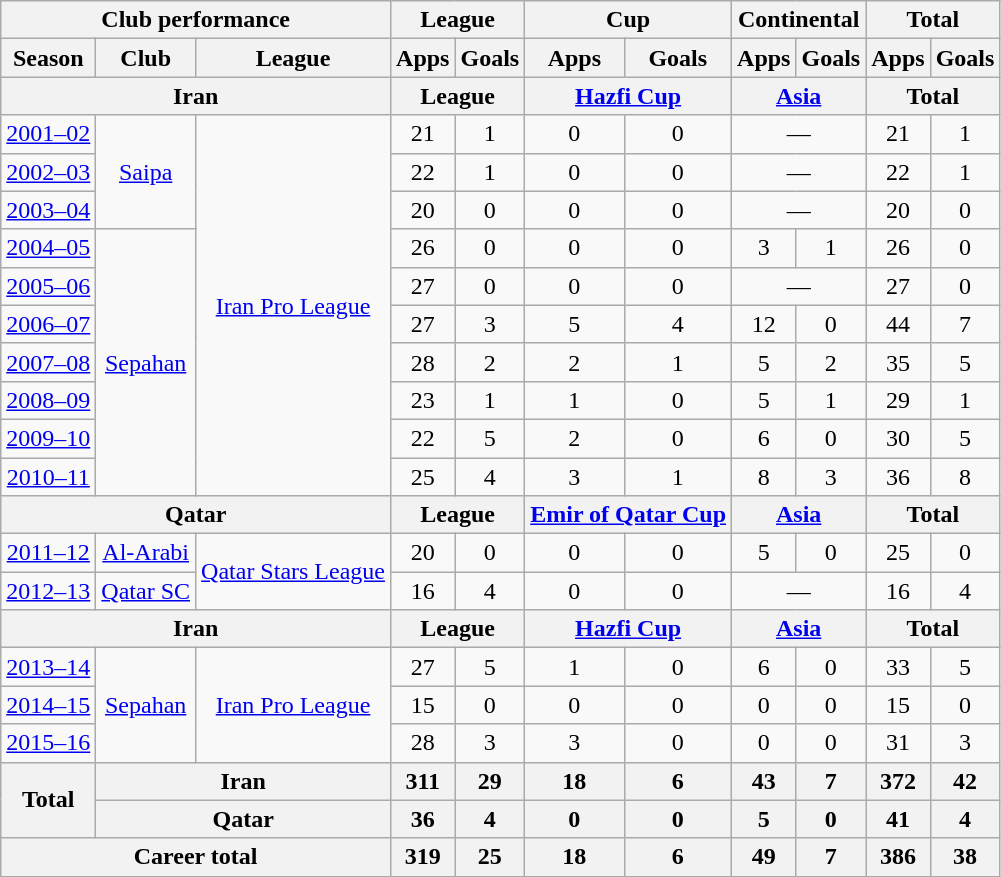<table class="wikitable" style="text-align:center">
<tr>
<th colspan=3>Club performance</th>
<th colspan=2>League</th>
<th colspan=2>Cup</th>
<th colspan=2>Continental</th>
<th colspan=2>Total</th>
</tr>
<tr>
<th>Season</th>
<th>Club</th>
<th>League</th>
<th>Apps</th>
<th>Goals</th>
<th>Apps</th>
<th>Goals</th>
<th>Apps</th>
<th>Goals</th>
<th>Apps</th>
<th>Goals</th>
</tr>
<tr>
<th colspan=3>Iran</th>
<th colspan=2>League</th>
<th colspan=2><a href='#'>Hazfi Cup</a></th>
<th colspan=2><a href='#'>Asia</a></th>
<th colspan=2>Total</th>
</tr>
<tr>
<td><a href='#'>2001–02</a></td>
<td rowspan="3"><a href='#'>Saipa</a></td>
<td rowspan="10"><a href='#'>Iran Pro League</a></td>
<td>21</td>
<td>1</td>
<td>0</td>
<td>0</td>
<td colspan="2">—</td>
<td>21</td>
<td>1</td>
</tr>
<tr>
<td><a href='#'>2002–03</a></td>
<td>22</td>
<td>1</td>
<td>0</td>
<td>0</td>
<td colspan="2">—</td>
<td>22</td>
<td>1</td>
</tr>
<tr>
<td><a href='#'>2003–04</a></td>
<td>20</td>
<td>0</td>
<td>0</td>
<td>0</td>
<td colspan="2">—</td>
<td>20</td>
<td>0</td>
</tr>
<tr>
<td><a href='#'>2004–05</a></td>
<td rowspan="7"><a href='#'>Sepahan</a></td>
<td>26</td>
<td>0</td>
<td>0</td>
<td>0</td>
<td>3</td>
<td>1</td>
<td>26</td>
<td>0</td>
</tr>
<tr>
<td><a href='#'>2005–06</a></td>
<td>27</td>
<td>0</td>
<td>0</td>
<td>0</td>
<td colspan="2">—</td>
<td>27</td>
<td>0</td>
</tr>
<tr>
<td><a href='#'>2006–07</a></td>
<td>27</td>
<td>3</td>
<td>5</td>
<td>4</td>
<td>12</td>
<td>0</td>
<td>44</td>
<td>7</td>
</tr>
<tr>
<td><a href='#'>2007–08</a></td>
<td>28</td>
<td>2</td>
<td>2</td>
<td>1</td>
<td>5</td>
<td>2</td>
<td>35</td>
<td>5</td>
</tr>
<tr>
<td><a href='#'>2008–09</a></td>
<td>23</td>
<td>1</td>
<td>1</td>
<td>0</td>
<td>5</td>
<td>1</td>
<td>29</td>
<td>1</td>
</tr>
<tr>
<td><a href='#'>2009–10</a></td>
<td>22</td>
<td>5</td>
<td>2</td>
<td>0</td>
<td>6</td>
<td>0</td>
<td>30</td>
<td>5</td>
</tr>
<tr>
<td><a href='#'>2010–11</a></td>
<td>25</td>
<td>4</td>
<td>3</td>
<td>1</td>
<td>8</td>
<td>3</td>
<td>36</td>
<td>8</td>
</tr>
<tr>
<th colspan=3>Qatar</th>
<th colspan=2>League</th>
<th colspan=2><a href='#'>Emir of Qatar Cup</a></th>
<th colspan=2><a href='#'>Asia</a></th>
<th colspan=2>Total</th>
</tr>
<tr>
<td><a href='#'>2011–12</a></td>
<td rowspan="1"><a href='#'>Al-Arabi</a></td>
<td rowspan="2"><a href='#'>Qatar Stars League</a></td>
<td>20</td>
<td>0</td>
<td>0</td>
<td>0</td>
<td>5</td>
<td>0</td>
<td>25</td>
<td>0</td>
</tr>
<tr>
<td><a href='#'>2012–13</a></td>
<td rowspan="1"><a href='#'>Qatar SC</a></td>
<td>16</td>
<td>4</td>
<td>0</td>
<td>0</td>
<td colspan="2">—</td>
<td>16</td>
<td>4</td>
</tr>
<tr>
<th colspan=3>Iran</th>
<th colspan=2>League</th>
<th colspan=2><a href='#'>Hazfi Cup</a></th>
<th colspan=2><a href='#'>Asia</a></th>
<th colspan=2>Total</th>
</tr>
<tr>
<td><a href='#'>2013–14</a></td>
<td rowspan="3"><a href='#'>Sepahan</a></td>
<td rowspan="3"><a href='#'>Iran Pro League</a></td>
<td>27</td>
<td>5</td>
<td>1</td>
<td>0</td>
<td>6</td>
<td>0</td>
<td>33</td>
<td>5</td>
</tr>
<tr>
<td><a href='#'>2014–15</a></td>
<td>15</td>
<td>0</td>
<td>0</td>
<td>0</td>
<td>0</td>
<td>0</td>
<td>15</td>
<td>0</td>
</tr>
<tr>
<td><a href='#'>2015–16</a></td>
<td>28</td>
<td>3</td>
<td>3</td>
<td>0</td>
<td>0</td>
<td>0</td>
<td>31</td>
<td>3</td>
</tr>
<tr>
<th rowspan=2>Total</th>
<th colspan=2>Iran</th>
<th>311</th>
<th>29</th>
<th>18</th>
<th>6</th>
<th>43</th>
<th>7</th>
<th>372</th>
<th>42</th>
</tr>
<tr>
<th colspan=2>Qatar</th>
<th>36</th>
<th>4</th>
<th>0</th>
<th>0</th>
<th>5</th>
<th>0</th>
<th>41</th>
<th>4</th>
</tr>
<tr>
<th colspan=3>Career total</th>
<th>319</th>
<th>25</th>
<th>18</th>
<th>6</th>
<th>49</th>
<th>7</th>
<th>386</th>
<th>38</th>
</tr>
</table>
